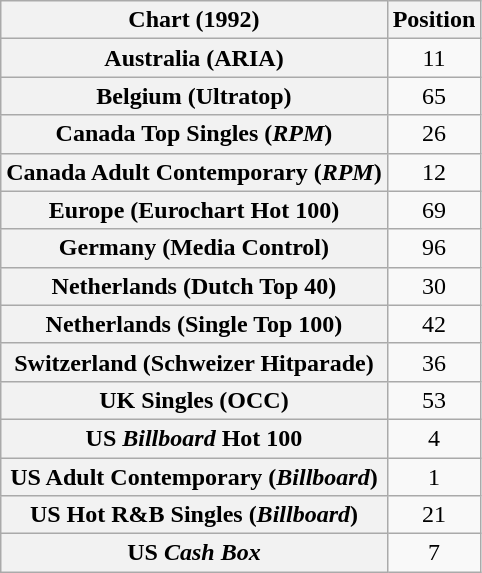<table class="wikitable sortable plainrowheaders" style="text-align:center">
<tr>
<th>Chart (1992)</th>
<th>Position</th>
</tr>
<tr>
<th scope="row">Australia (ARIA)</th>
<td>11</td>
</tr>
<tr>
<th scope="row">Belgium (Ultratop)</th>
<td>65</td>
</tr>
<tr>
<th scope="row">Canada Top Singles (<em>RPM</em>)</th>
<td>26</td>
</tr>
<tr>
<th scope="row">Canada Adult Contemporary (<em>RPM</em>)</th>
<td>12</td>
</tr>
<tr>
<th scope="row">Europe (Eurochart Hot 100)</th>
<td>69</td>
</tr>
<tr>
<th scope="row">Germany (Media Control)</th>
<td>96</td>
</tr>
<tr>
<th scope="row">Netherlands (Dutch Top 40)</th>
<td>30</td>
</tr>
<tr>
<th scope="row">Netherlands (Single Top 100)</th>
<td>42</td>
</tr>
<tr>
<th scope="row">Switzerland (Schweizer Hitparade)</th>
<td>36</td>
</tr>
<tr>
<th scope="row">UK Singles (OCC)</th>
<td>53</td>
</tr>
<tr>
<th scope="row">US <em>Billboard</em> Hot 100</th>
<td>4</td>
</tr>
<tr>
<th scope="row">US Adult Contemporary (<em>Billboard</em>)</th>
<td>1</td>
</tr>
<tr>
<th scope="row">US Hot R&B Singles (<em>Billboard</em>)</th>
<td>21</td>
</tr>
<tr>
<th scope="row">US <em>Cash Box</em></th>
<td>7</td>
</tr>
</table>
